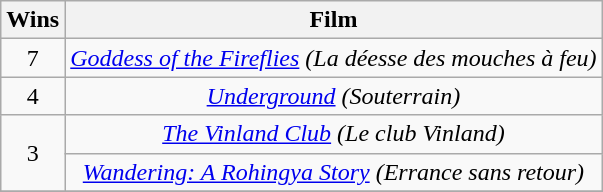<table class="wikitable" style="text-align:center;">
<tr>
<th scope="col" width="17">Wins</th>
<th scope="col" align="center">Film</th>
</tr>
<tr>
<td rowspan="1" style="text-align:center;">7</td>
<td><em><a href='#'>Goddess of the Fireflies</a> (La déesse des mouches à feu)</em></td>
</tr>
<tr>
<td rowspan="1" style="text-align:center;">4</td>
<td><em><a href='#'>Underground</a> (Souterrain)</em></td>
</tr>
<tr>
<td rowspan="2" style="text-align:center;">3</td>
<td><em><a href='#'>The Vinland Club</a> (Le club Vinland)</em></td>
</tr>
<tr>
<td><em><a href='#'>Wandering: A Rohingya Story</a> (Errance sans retour)</em></td>
</tr>
<tr>
</tr>
</table>
